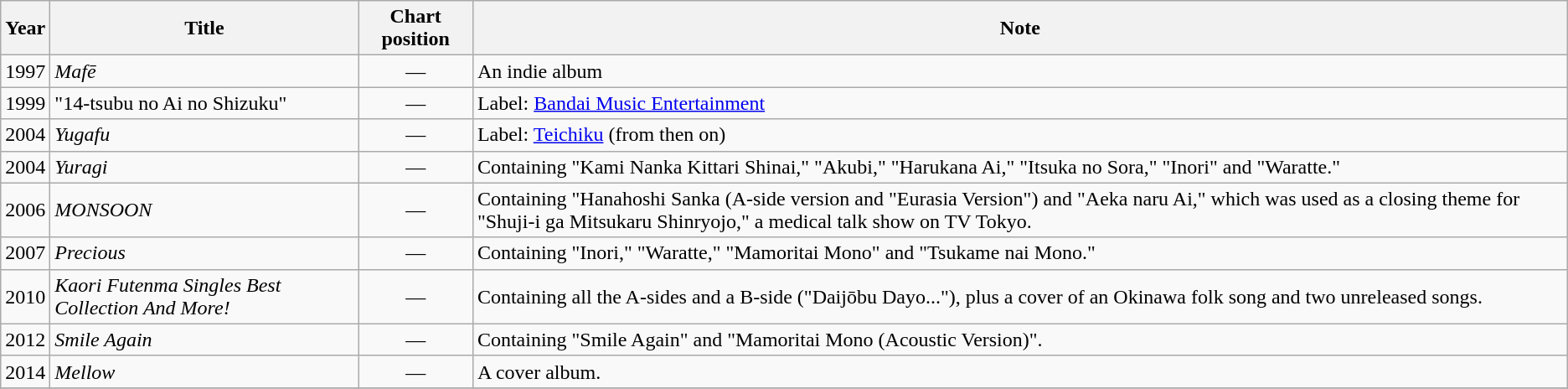<table class="wikitable sortable">
<tr>
<th>Year</th>
<th>Title</th>
<th>Chart position</th>
<th class="unsortable">Note</th>
</tr>
<tr>
<td>1997</td>
<td><em>Mafē</em></td>
<td style="text-align: center;">—</td>
<td>An indie album</td>
</tr>
<tr>
<td>1999</td>
<td>"14-tsubu no Ai no Shizuku"</td>
<td style="text-align: center;">—</td>
<td>Label: <a href='#'>Bandai Music Entertainment</a></td>
</tr>
<tr>
<td>2004</td>
<td><em>Yugafu</em></td>
<td style="text-align: center;">—</td>
<td>Label: <a href='#'>Teichiku</a> (from then on)</td>
</tr>
<tr>
<td>2004</td>
<td><em>Yuragi</em></td>
<td style="text-align: center;">—</td>
<td>Containing "Kami Nanka Kittari Shinai," "Akubi," "Harukana Ai," "Itsuka no Sora," "Inori" and "Waratte."</td>
</tr>
<tr>
<td>2006</td>
<td><em>MONSOON</em></td>
<td style="text-align: center;">—</td>
<td>Containing "Hanahoshi Sanka (A-side version and "Eurasia Version") and "Aeka naru Ai," which was used as a closing theme for "Shuji-i ga Mitsukaru Shinryojo," a medical talk show on TV Tokyo.</td>
</tr>
<tr>
<td>2007</td>
<td><em>Precious</em></td>
<td style="text-align: center;">—</td>
<td>Containing "Inori," "Waratte," "Mamoritai Mono" and "Tsukame nai Mono."</td>
</tr>
<tr>
<td>2010</td>
<td><em>Kaori Futenma Singles Best Collection And More!</em></td>
<td style="text-align: center;">—</td>
<td>Containing all the A-sides and a B-side ("Daijōbu Dayo..."), plus a cover of an Okinawa folk song and two unreleased songs.</td>
</tr>
<tr>
<td>2012</td>
<td><em>Smile Again</em></td>
<td style="text-align: center;">—</td>
<td>Containing "Smile Again" and "Mamoritai Mono (Acoustic Version)".</td>
</tr>
<tr>
<td>2014</td>
<td><em>Mellow</em></td>
<td style="text-align: center;">—</td>
<td>A cover album.</td>
</tr>
<tr>
</tr>
</table>
